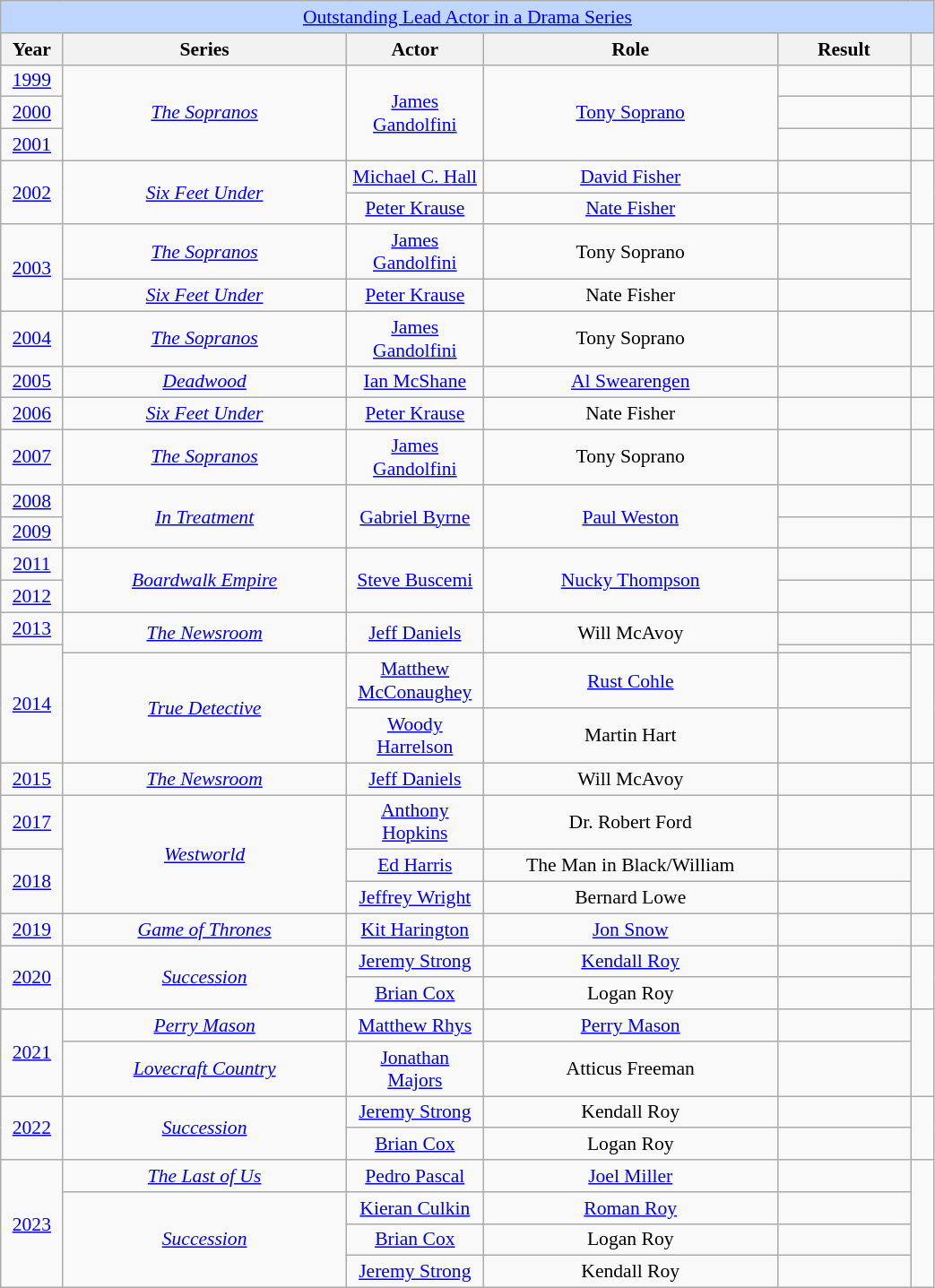<table class="wikitable plainrowheaders" style="text-align: center; font-size: 90%" width=55%>
<tr ---- bgcolor="#bfd7ff">
<td colspan=6 align=center><a href='#'>Outstanding Lead Actor in a Drama Series</a></td>
</tr>
<tr ---- bgcolor="#bfd7ff">
<th scope="col" style="width:1%;">Year</th>
<th scope="col" style="width:12%;">Series</th>
<th scope="col" style="width:1%;">Actor</th>
<th scope="col" style="width:12%;">Role</th>
<th scope="col" style="width:5%;">Result</th>
<th scope="col" style="width:1%;"></th>
</tr>
<tr>
<td><a href='#'>1999</a></td>
<td rowspan="3"><em><a href='#'>The Sopranos</a></em></td>
<td rowspan="3"><a href='#'>James Gandolfini</a></td>
<td rowspan="3"><a href='#'>Tony Soprano</a></td>
<td></td>
<td></td>
</tr>
<tr>
<td><a href='#'>2000</a></td>
<td></td>
<td></td>
</tr>
<tr>
<td><a href='#'>2001</a></td>
<td></td>
<td></td>
</tr>
<tr>
<td rowspan="2"><a href='#'>2002</a></td>
<td rowspan="2"><em><a href='#'>Six Feet Under</a></em></td>
<td><a href='#'>Michael C. Hall</a></td>
<td><a href='#'>David Fisher</a></td>
<td></td>
<td rowspan="2"></td>
</tr>
<tr>
<td><a href='#'>Peter Krause</a></td>
<td><a href='#'>Nate Fisher</a></td>
<td></td>
</tr>
<tr>
<td rowspan="2"><a href='#'>2003</a></td>
<td><em><a href='#'>The Sopranos</a></em></td>
<td><a href='#'>James Gandolfini</a></td>
<td>Tony Soprano</td>
<td></td>
<td rowspan="2"></td>
</tr>
<tr>
<td><em><a href='#'>Six Feet Under</a></em></td>
<td><a href='#'>Peter Krause</a></td>
<td>Nate Fisher</td>
<td></td>
</tr>
<tr>
<td><a href='#'>2004</a></td>
<td><em><a href='#'>The Sopranos</a></em></td>
<td><a href='#'>James Gandolfini</a></td>
<td>Tony Soprano</td>
<td></td>
<td></td>
</tr>
<tr>
<td><a href='#'>2005</a></td>
<td><a href='#'><em>Deadwood</em></a></td>
<td><a href='#'>Ian McShane</a></td>
<td><a href='#'>Al Swearengen</a></td>
<td></td>
<td></td>
</tr>
<tr>
<td><a href='#'>2006</a></td>
<td><em><a href='#'>Six Feet Under</a></em></td>
<td><a href='#'>Peter Krause</a></td>
<td>Nate Fisher</td>
<td></td>
<td></td>
</tr>
<tr>
<td><a href='#'>2007</a></td>
<td><em><a href='#'>The Sopranos</a></em></td>
<td><a href='#'>James Gandolfini</a></td>
<td>Tony Soprano</td>
<td></td>
<td></td>
</tr>
<tr>
<td><a href='#'>2008</a></td>
<td rowspan="2"><em><a href='#'>In Treatment</a></em></td>
<td rowspan="2"><a href='#'>Gabriel Byrne</a></td>
<td rowspan="2"><a href='#'>Paul Weston</a></td>
<td></td>
<td></td>
</tr>
<tr>
<td><a href='#'>2009</a></td>
<td></td>
<td></td>
</tr>
<tr>
<td><a href='#'>2011</a></td>
<td rowspan="2"><em><a href='#'>Boardwalk Empire</a></em></td>
<td rowspan="2"><a href='#'>Steve Buscemi</a></td>
<td rowspan="2"><a href='#'>Nucky Thompson</a></td>
<td></td>
<td></td>
</tr>
<tr>
<td><a href='#'>2012</a></td>
<td></td>
<td></td>
</tr>
<tr>
<td><a href='#'>2013</a></td>
<td rowspan="2"><a href='#'><em>The Newsroom</em></a></td>
<td rowspan="2"><a href='#'>Jeff Daniels</a></td>
<td rowspan="2">Will McAvoy</td>
<td></td>
<td></td>
</tr>
<tr>
<td rowspan="3"><a href='#'>2014</a></td>
<td></td>
<td rowspan="3"></td>
</tr>
<tr>
<td rowspan="2"><em><a href='#'>True Detective</a></em></td>
<td><a href='#'>Matthew McConaughey</a></td>
<td><a href='#'>Rust Cohle</a></td>
<td></td>
</tr>
<tr>
<td><a href='#'>Woody Harrelson</a></td>
<td>Martin Hart</td>
<td></td>
</tr>
<tr>
<td><a href='#'>2015</a></td>
<td><a href='#'><em>The Newsroom</em></a></td>
<td><a href='#'>Jeff Daniels</a></td>
<td>Will McAvoy</td>
<td></td>
<td></td>
</tr>
<tr>
<td><a href='#'>2017</a></td>
<td rowspan="3"><a href='#'><em>Westworld</em></a></td>
<td><a href='#'>Anthony Hopkins</a></td>
<td>Dr. Robert Ford</td>
<td></td>
<td></td>
</tr>
<tr>
<td rowspan="2"><a href='#'>2018</a></td>
<td><a href='#'>Ed Harris</a></td>
<td>The Man in Black/William</td>
<td></td>
<td rowspan="2"></td>
</tr>
<tr>
<td><a href='#'>Jeffrey Wright</a></td>
<td>Bernard Lowe</td>
<td></td>
</tr>
<tr>
<td><a href='#'>2019</a></td>
<td><em><a href='#'>Game of Thrones</a></em></td>
<td><a href='#'>Kit Harington</a></td>
<td><a href='#'>Jon Snow</a></td>
<td></td>
<td></td>
</tr>
<tr>
<td rowspan="2"><a href='#'>2020</a></td>
<td rowspan="2"><a href='#'><em>Succession</em></a></td>
<td><a href='#'>Jeremy Strong</a></td>
<td><a href='#'>Kendall Roy</a></td>
<td></td>
<td rowspan="2"></td>
</tr>
<tr>
<td><a href='#'>Brian Cox</a></td>
<td>Logan Roy</td>
<td></td>
</tr>
<tr>
<td rowspan="2"><a href='#'>2021</a></td>
<td><a href='#'><em>Perry Mason</em></a></td>
<td><a href='#'>Matthew Rhys</a></td>
<td><a href='#'>Perry Mason</a></td>
<td></td>
<td rowspan="2"></td>
</tr>
<tr>
<td><a href='#'><em>Lovecraft Country</em></a></td>
<td><a href='#'>Jonathan Majors</a></td>
<td>Atticus Freeman</td>
<td></td>
</tr>
<tr>
<td rowspan="2"><a href='#'>2022</a></td>
<td rowspan="2"><a href='#'><em>Succession</em></a></td>
<td><a href='#'>Jeremy Strong</a></td>
<td>Kendall Roy</td>
<td></td>
<td rowspan="2"></td>
</tr>
<tr>
<td><a href='#'>Brian Cox</a></td>
<td>Logan Roy</td>
<td></td>
</tr>
<tr>
<td rowspan="4"><a href='#'>2023</a></td>
<td><a href='#'><em>The Last of Us</em></a></td>
<td><a href='#'>Pedro Pascal</a></td>
<td><a href='#'>Joel Miller</a></td>
<td></td>
<td rowspan="4"></td>
</tr>
<tr>
<td rowspan="3"><a href='#'><em>Succession</em></a></td>
<td><a href='#'>Kieran Culkin</a></td>
<td><a href='#'>Roman Roy</a></td>
<td></td>
</tr>
<tr>
<td><a href='#'>Brian Cox</a></td>
<td>Logan Roy</td>
<td></td>
</tr>
<tr>
<td><a href='#'>Jeremy Strong</a></td>
<td>Kendall Roy</td>
<td></td>
</tr>
</table>
